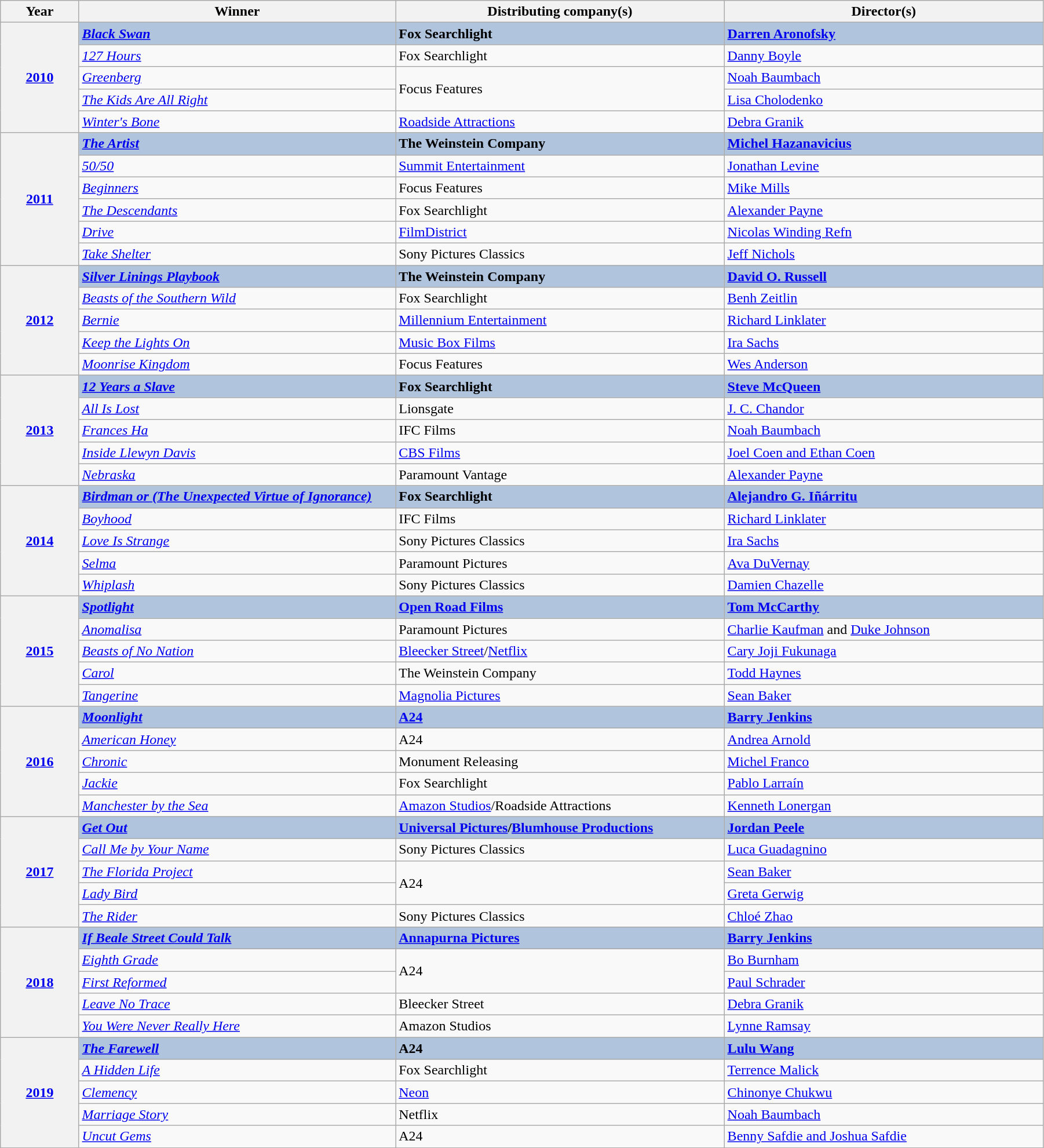<table class="wikitable" width="95%" cellpadding="5">
<tr>
<th width="100">Year</th>
<th width="450">Winner</th>
<th width="450">Distributing company(s)</th>
<th width="450">Director(s)</th>
</tr>
<tr>
<th rowspan="5" style="text-align:center;"><a href='#'>2010</a><br></th>
<td style="background:#B0C4DE"><strong><em><a href='#'>Black Swan</a></em></strong></td>
<td style="background:#B0C4DE"><strong>Fox Searchlight</strong></td>
<td style="background:#B0C4DE"><strong><a href='#'>Darren Aronofsky</a></strong></td>
</tr>
<tr>
<td><em><a href='#'>127 Hours</a></em></td>
<td>Fox Searchlight</td>
<td><a href='#'>Danny Boyle</a></td>
</tr>
<tr>
<td><em><a href='#'>Greenberg</a></em></td>
<td rowspan=2>Focus Features</td>
<td><a href='#'>Noah Baumbach</a></td>
</tr>
<tr>
<td><em><a href='#'>The Kids Are All Right</a></em></td>
<td><a href='#'>Lisa Cholodenko</a></td>
</tr>
<tr>
<td><em><a href='#'>Winter's Bone</a></em></td>
<td><a href='#'>Roadside Attractions</a></td>
<td><a href='#'>Debra Granik</a></td>
</tr>
<tr>
<th rowspan="6" style="text-align:center;"><a href='#'>2011</a><br></th>
<td style="background:#B0C4DE"><strong><em><a href='#'>The Artist</a></em></strong></td>
<td style="background:#B0C4DE"><strong>The Weinstein Company</strong></td>
<td style="background:#B0C4DE"><strong><a href='#'>Michel Hazanavicius</a></strong></td>
</tr>
<tr>
<td><em><a href='#'>50/50</a></em></td>
<td><a href='#'>Summit Entertainment</a></td>
<td><a href='#'>Jonathan Levine</a></td>
</tr>
<tr>
<td><em><a href='#'>Beginners</a></em></td>
<td>Focus Features</td>
<td><a href='#'>Mike Mills</a></td>
</tr>
<tr>
<td><em><a href='#'>The Descendants</a></em></td>
<td>Fox Searchlight</td>
<td><a href='#'>Alexander Payne</a></td>
</tr>
<tr>
<td><em><a href='#'>Drive</a></em></td>
<td><a href='#'>FilmDistrict</a></td>
<td><a href='#'>Nicolas Winding Refn</a></td>
</tr>
<tr>
<td><em><a href='#'>Take Shelter</a></em></td>
<td>Sony Pictures Classics</td>
<td><a href='#'>Jeff Nichols</a></td>
</tr>
<tr>
<th rowspan="5" style="text-align:center;"><a href='#'>2012</a><br></th>
<td style="background:#B0C4DE"><strong><em><a href='#'>Silver Linings Playbook</a></em></strong></td>
<td style="background:#B0C4DE"><strong>The Weinstein Company</strong></td>
<td style="background:#B0C4DE"><strong><a href='#'>David O. Russell</a></strong></td>
</tr>
<tr>
<td><em><a href='#'>Beasts of the Southern Wild</a></em></td>
<td>Fox Searchlight</td>
<td><a href='#'>Benh Zeitlin</a></td>
</tr>
<tr>
<td><em><a href='#'>Bernie</a></em></td>
<td><a href='#'>Millennium Entertainment</a></td>
<td><a href='#'>Richard Linklater</a></td>
</tr>
<tr>
<td><em><a href='#'>Keep the Lights On</a></em></td>
<td><a href='#'>Music Box Films</a></td>
<td><a href='#'>Ira Sachs</a></td>
</tr>
<tr>
<td><em><a href='#'>Moonrise Kingdom</a></em></td>
<td>Focus Features</td>
<td><a href='#'>Wes Anderson</a></td>
</tr>
<tr>
<th rowspan="5" style="text-align:center;"><a href='#'>2013</a><br></th>
<td style="background:#B0C4DE"><strong><em><a href='#'>12 Years a Slave</a></em></strong></td>
<td style="background:#B0C4DE"><strong>Fox Searchlight</strong></td>
<td style="background:#B0C4DE"><strong><a href='#'>Steve McQueen</a></strong></td>
</tr>
<tr>
<td><em><a href='#'>All Is Lost</a></em></td>
<td>Lionsgate</td>
<td><a href='#'>J. C. Chandor</a></td>
</tr>
<tr>
<td><em><a href='#'>Frances Ha</a></em></td>
<td>IFC Films</td>
<td><a href='#'>Noah Baumbach</a></td>
</tr>
<tr>
<td><em><a href='#'>Inside Llewyn Davis</a></em></td>
<td><a href='#'>CBS Films</a></td>
<td><a href='#'>Joel Coen and Ethan Coen</a></td>
</tr>
<tr>
<td><em><a href='#'>Nebraska</a></em></td>
<td>Paramount Vantage</td>
<td><a href='#'>Alexander Payne</a></td>
</tr>
<tr>
<th rowspan="5" style="text-align:center;"><a href='#'>2014</a><br></th>
<td style="background:#B0C4DE"><strong><em><a href='#'>Birdman or (The Unexpected Virtue of Ignorance)</a></em></strong></td>
<td style="background:#B0C4DE"><strong>Fox Searchlight</strong></td>
<td style="background:#B0C4DE"><strong><a href='#'>Alejandro G. Iñárritu</a></strong></td>
</tr>
<tr>
<td><em><a href='#'>Boyhood</a></em></td>
<td>IFC Films</td>
<td><a href='#'>Richard Linklater</a></td>
</tr>
<tr>
<td><em><a href='#'>Love Is Strange</a></em></td>
<td>Sony Pictures Classics</td>
<td><a href='#'>Ira Sachs</a></td>
</tr>
<tr>
<td><em><a href='#'>Selma</a></em></td>
<td>Paramount Pictures</td>
<td><a href='#'>Ava DuVernay</a></td>
</tr>
<tr>
<td><em><a href='#'>Whiplash</a></em></td>
<td>Sony Pictures Classics</td>
<td><a href='#'>Damien Chazelle</a></td>
</tr>
<tr>
<th rowspan="5" style="text-align:center;"><a href='#'>2015</a><br></th>
<td style="background:#B0C4DE;"><strong><em><a href='#'>Spotlight</a></em></strong></td>
<td style="background:#B0C4DE;"><strong><a href='#'>Open Road Films</a></strong></td>
<td style="background:#B0C4DE;"><strong><a href='#'>Tom McCarthy</a></strong></td>
</tr>
<tr>
<td><em><a href='#'>Anomalisa</a></em></td>
<td>Paramount Pictures</td>
<td><a href='#'>Charlie Kaufman</a> and <a href='#'>Duke Johnson</a></td>
</tr>
<tr>
<td><em><a href='#'>Beasts of No Nation</a></em></td>
<td><a href='#'>Bleecker Street</a>/<a href='#'>Netflix</a></td>
<td><a href='#'>Cary Joji Fukunaga</a></td>
</tr>
<tr>
<td><em><a href='#'>Carol</a></em></td>
<td>The Weinstein Company</td>
<td><a href='#'>Todd Haynes</a></td>
</tr>
<tr>
<td><em><a href='#'>Tangerine</a></em></td>
<td><a href='#'>Magnolia Pictures</a></td>
<td><a href='#'>Sean Baker</a></td>
</tr>
<tr>
<th rowspan="5" style="text-align:center;"><a href='#'>2016</a><br></th>
<td style="background:#B0C4DE;"><strong><em><a href='#'>Moonlight</a></em></strong></td>
<td style="background:#B0C4DE;"><strong><a href='#'>A24</a></strong></td>
<td style="background:#B0C4DE;"><strong><a href='#'>Barry Jenkins</a></strong></td>
</tr>
<tr>
<td><em><a href='#'>American Honey</a></em></td>
<td>A24</td>
<td><a href='#'>Andrea Arnold</a></td>
</tr>
<tr>
<td><em><a href='#'>Chronic</a></em></td>
<td>Monument Releasing</td>
<td><a href='#'>Michel Franco</a></td>
</tr>
<tr>
<td><em><a href='#'>Jackie</a></em></td>
<td>Fox Searchlight</td>
<td><a href='#'>Pablo Larraín</a></td>
</tr>
<tr>
<td><em><a href='#'>Manchester by the Sea</a></em></td>
<td><a href='#'>Amazon Studios</a>/Roadside Attractions</td>
<td><a href='#'>Kenneth Lonergan</a></td>
</tr>
<tr>
<th rowspan="5" style="text-align:center;"><a href='#'>2017</a><br></th>
<td style="background:#B0C4DE;"><strong><em><a href='#'>Get Out</a></em></strong></td>
<td style="background:#B0C4DE;"><strong><a href='#'>Universal Pictures</a>/<a href='#'>Blumhouse Productions</a></strong></td>
<td style="background:#B0C4DE;"><strong><a href='#'>Jordan Peele</a></strong></td>
</tr>
<tr>
<td><em><a href='#'>Call Me by Your Name</a></em></td>
<td>Sony Pictures Classics</td>
<td><a href='#'>Luca Guadagnino</a></td>
</tr>
<tr>
<td><em><a href='#'>The Florida Project</a></em></td>
<td rowspan=2>A24</td>
<td><a href='#'>Sean Baker</a></td>
</tr>
<tr>
<td><em><a href='#'>Lady Bird</a></em></td>
<td><a href='#'>Greta Gerwig</a></td>
</tr>
<tr>
<td><em><a href='#'>The Rider</a></em></td>
<td>Sony Pictures Classics</td>
<td><a href='#'>Chloé Zhao</a></td>
</tr>
<tr>
<th rowspan="5" style="text-align:center;"><a href='#'>2018</a><br></th>
<td style="background:#B0C4DE"><strong><em><a href='#'>If Beale Street Could Talk</a></em></strong></td>
<td style="background:#B0C4DE"><strong><a href='#'>Annapurna Pictures</a></strong></td>
<td style="background:#B0C4DE"><strong><a href='#'>Barry Jenkins</a></strong></td>
</tr>
<tr>
<td><em><a href='#'>Eighth Grade</a></em></td>
<td rowspan=2>A24</td>
<td><a href='#'>Bo Burnham</a></td>
</tr>
<tr>
<td><em><a href='#'>First Reformed</a></em></td>
<td><a href='#'>Paul Schrader</a></td>
</tr>
<tr>
<td><em><a href='#'>Leave No Trace</a></em></td>
<td>Bleecker Street</td>
<td><a href='#'>Debra Granik</a></td>
</tr>
<tr>
<td><em><a href='#'>You Were Never Really Here</a></em></td>
<td>Amazon Studios</td>
<td><a href='#'>Lynne Ramsay</a></td>
</tr>
<tr>
<th rowspan="5" style="text-align:center;"><a href='#'>2019</a><br></th>
<td style="background:#B0C4DE"><strong><em><a href='#'>The Farewell</a></em></strong></td>
<td style="background:#B0C4DE"><strong>A24</strong></td>
<td style="background:#B0C4DE"><strong><a href='#'>Lulu Wang</a></strong></td>
</tr>
<tr>
<td><em><a href='#'>A Hidden Life</a></em></td>
<td>Fox Searchlight</td>
<td><a href='#'>Terrence Malick</a></td>
</tr>
<tr>
<td><em><a href='#'>Clemency</a></em></td>
<td><a href='#'>Neon</a></td>
<td><a href='#'>Chinonye Chukwu</a></td>
</tr>
<tr>
<td><em><a href='#'>Marriage Story</a></em></td>
<td>Netflix</td>
<td><a href='#'>Noah Baumbach</a></td>
</tr>
<tr>
<td><em><a href='#'>Uncut Gems</a></em></td>
<td>A24</td>
<td><a href='#'>Benny Safdie and Joshua Safdie</a></td>
</tr>
</table>
